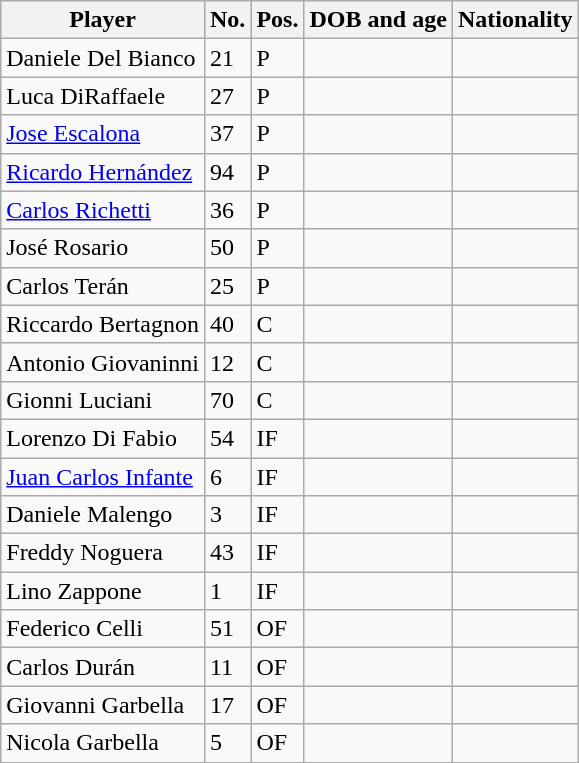<table class="wikitable sortable">
<tr>
<th>Player</th>
<th>No.</th>
<th>Pos.</th>
<th>DOB and age</th>
<th>Nationality</th>
</tr>
<tr>
<td>Daniele Del Bianco</td>
<td>21</td>
<td>P</td>
<td></td>
<td></td>
</tr>
<tr>
<td>Luca DiRaffaele</td>
<td>27</td>
<td>P</td>
<td></td>
<td></td>
</tr>
<tr>
<td><a href='#'>Jose Escalona</a></td>
<td>37</td>
<td>P</td>
<td></td>
<td></td>
</tr>
<tr>
<td><a href='#'>Ricardo Hernández</a></td>
<td>94</td>
<td>P</td>
<td></td>
<td></td>
</tr>
<tr>
<td><a href='#'>Carlos Richetti</a></td>
<td>36</td>
<td>P</td>
<td></td>
<td></td>
</tr>
<tr>
<td>José Rosario</td>
<td>50</td>
<td>P</td>
<td></td>
<td></td>
</tr>
<tr>
<td>Carlos Terán</td>
<td>25</td>
<td>P</td>
<td></td>
<td></td>
</tr>
<tr>
<td>Riccardo Bertagnon</td>
<td>40</td>
<td>C</td>
<td></td>
<td></td>
</tr>
<tr>
<td>Antonio Giovaninni</td>
<td>12</td>
<td>C</td>
<td></td>
<td></td>
</tr>
<tr>
<td>Gionni Luciani</td>
<td>70</td>
<td>C</td>
<td></td>
<td></td>
</tr>
<tr>
<td>Lorenzo Di Fabio</td>
<td>54</td>
<td>IF</td>
<td></td>
<td></td>
</tr>
<tr>
<td><a href='#'>Juan Carlos Infante</a></td>
<td>6</td>
<td>IF</td>
<td></td>
<td></td>
</tr>
<tr>
<td>Daniele Malengo</td>
<td>3</td>
<td>IF</td>
<td></td>
<td></td>
</tr>
<tr>
<td>Freddy Noguera</td>
<td>43</td>
<td>IF</td>
<td></td>
<td></td>
</tr>
<tr>
<td>Lino Zappone</td>
<td>1</td>
<td>IF</td>
<td></td>
<td></td>
</tr>
<tr>
<td>Federico Celli</td>
<td>51</td>
<td>OF</td>
<td></td>
<td></td>
</tr>
<tr>
<td>Carlos Durán</td>
<td>11</td>
<td>OF</td>
<td></td>
<td></td>
</tr>
<tr>
<td>Giovanni Garbella</td>
<td>17</td>
<td>OF</td>
<td></td>
<td></td>
</tr>
<tr>
<td>Nicola Garbella</td>
<td>5</td>
<td>OF</td>
<td></td>
<td></td>
</tr>
</table>
